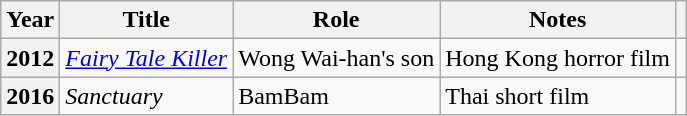<table class="wikitable sortable plainrowheaders">
<tr>
<th scope="col">Year</th>
<th scope="col">Title</th>
<th scope="col">Role</th>
<th scope="col">Notes</th>
<th scope="col" class="unsortable"></th>
</tr>
<tr>
<th scope="row">2012</th>
<td><em><a href='#'>Fairy Tale Killer</a></em></td>
<td>Wong Wai-han's son</td>
<td>Hong Kong horror film</td>
<td></td>
</tr>
<tr>
<th scope="row">2016</th>
<td><em>Sanctuary</em></td>
<td>BamBam</td>
<td>Thai short film</td>
<td align="center"></td>
</tr>
</table>
